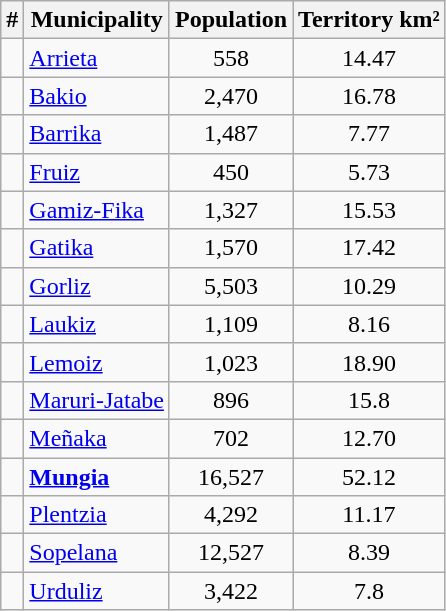<table class="wikitable sortable" style="text-align: center;">
<tr>
<th>#</th>
<th>Municipality</th>
<th>Population</th>
<th>Territory km²</th>
</tr>
<tr>
<td></td>
<td align="left"><a href='#'>Arrieta</a></td>
<td>558</td>
<td>14.47</td>
</tr>
<tr>
<td></td>
<td align="left"><a href='#'>Bakio</a></td>
<td>2,470</td>
<td>16.78</td>
</tr>
<tr>
<td></td>
<td align="left"><a href='#'>Barrika</a></td>
<td>1,487</td>
<td>7.77</td>
</tr>
<tr>
<td></td>
<td align="left"><a href='#'>Fruiz</a></td>
<td>450</td>
<td>5.73</td>
</tr>
<tr>
<td></td>
<td align="left"><a href='#'>Gamiz-Fika</a></td>
<td>1,327</td>
<td>15.53</td>
</tr>
<tr>
<td></td>
<td align="left"><a href='#'>Gatika</a></td>
<td>1,570</td>
<td>17.42</td>
</tr>
<tr>
<td></td>
<td align="left"><a href='#'>Gorliz</a></td>
<td>5,503</td>
<td>10.29</td>
</tr>
<tr>
<td></td>
<td align="left"><a href='#'>Laukiz</a></td>
<td>1,109</td>
<td>8.16</td>
</tr>
<tr>
<td></td>
<td align="left"><a href='#'>Lemoiz</a></td>
<td>1,023</td>
<td>18.90</td>
</tr>
<tr>
<td></td>
<td align="left"><a href='#'>Maruri-Jatabe</a></td>
<td>896</td>
<td>15.8</td>
</tr>
<tr>
<td></td>
<td align="left"><a href='#'>Meñaka</a></td>
<td>702</td>
<td>12.70</td>
</tr>
<tr>
<td></td>
<td align="left"><strong><a href='#'>Mungia</a></strong></td>
<td>16,527</td>
<td>52.12</td>
</tr>
<tr>
<td></td>
<td align="left"><a href='#'>Plentzia</a></td>
<td>4,292</td>
<td>11.17</td>
</tr>
<tr>
<td></td>
<td align="left"><a href='#'>Sopelana</a></td>
<td>12,527</td>
<td>8.39</td>
</tr>
<tr>
<td></td>
<td align="left"><a href='#'>Urduliz</a></td>
<td>3,422</td>
<td>7.8</td>
</tr>
</table>
